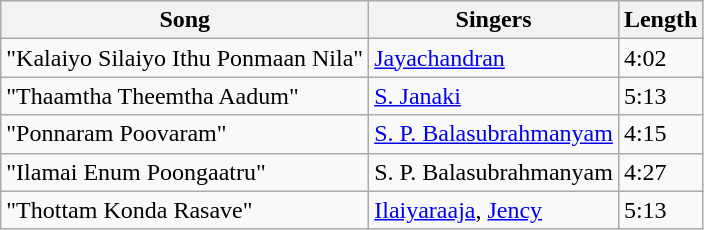<table class="wikitable">
<tr>
<th>Song</th>
<th>Singers</th>
<th>Length</th>
</tr>
<tr>
<td>"Kalaiyo Silaiyo Ithu Ponmaan Nila"</td>
<td><a href='#'>Jayachandran</a></td>
<td>4:02</td>
</tr>
<tr>
<td>"Thaamtha Theemtha Aadum"</td>
<td><a href='#'>S. Janaki</a></td>
<td>5:13</td>
</tr>
<tr>
<td>"Ponnaram Poovaram"</td>
<td><a href='#'>S. P. Balasubrahmanyam</a></td>
<td>4:15</td>
</tr>
<tr>
<td>"Ilamai Enum Poongaatru"</td>
<td>S. P. Balasubrahmanyam</td>
<td>4:27</td>
</tr>
<tr>
<td>"Thottam Konda Rasave"</td>
<td><a href='#'>Ilaiyaraaja</a>, <a href='#'>Jency</a></td>
<td>5:13</td>
</tr>
</table>
